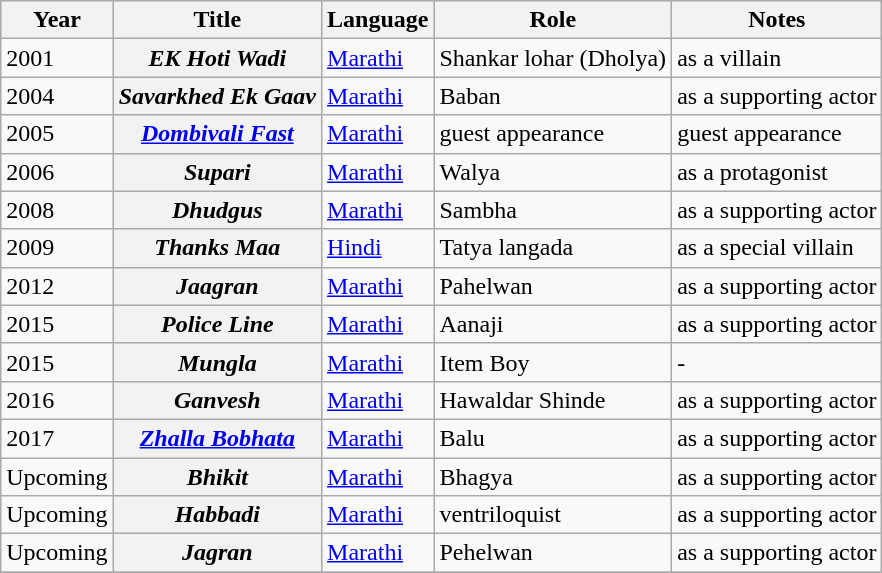<table class="wikitable sortable plainrowheaders">
<tr style="background:#ccc; text-align:center;">
<th scope="col">Year</th>
<th scope="col">Title</th>
<th scope="col">Language</th>
<th scope="col">Role</th>
<th scope="col" class="unsortable">Notes</th>
</tr>
<tr>
<td>2001</td>
<th scope="row"><em>EK Hoti Wadi</em></th>
<td><a href='#'>Marathi</a></td>
<td>Shankar lohar (Dholya)</td>
<td>as a villain</td>
</tr>
<tr>
<td>2004</td>
<th scope="row"><em>Savarkhed Ek Gaav</em></th>
<td><a href='#'>Marathi</a></td>
<td>Baban</td>
<td>as a supporting actor</td>
</tr>
<tr>
<td>2005</td>
<th scope="row"><em><a href='#'>Dombivali Fast</a></em></th>
<td><a href='#'>Marathi</a></td>
<td>guest appearance</td>
<td>guest appearance</td>
</tr>
<tr>
<td>2006</td>
<th scope="row"><em>Supari</em></th>
<td><a href='#'>Marathi</a></td>
<td>Walya</td>
<td>as a protagonist</td>
</tr>
<tr>
<td>2008</td>
<th scope="row"><em>Dhudgus</em></th>
<td><a href='#'>Marathi</a></td>
<td>Sambha</td>
<td>as a supporting actor</td>
</tr>
<tr>
<td>2009</td>
<th scope="row"><em>Thanks Maa</em></th>
<td><a href='#'>Hindi</a></td>
<td>Tatya langada</td>
<td>as a special villain</td>
</tr>
<tr>
<td>2012</td>
<th scope="row"><em>Jaagran</em></th>
<td><a href='#'>Marathi</a></td>
<td>Pahelwan</td>
<td>as a supporting actor</td>
</tr>
<tr>
<td>2015</td>
<th scope="row"><em>Police Line</em></th>
<td><a href='#'>Marathi</a></td>
<td>Aanaji</td>
<td>as a supporting actor</td>
</tr>
<tr>
<td>2015</td>
<th scope="row"><em>Mungla</em></th>
<td><a href='#'>Marathi</a></td>
<td>Item Boy</td>
<td>-</td>
</tr>
<tr>
<td>2016</td>
<th scope="row"><em>Ganvesh</em></th>
<td><a href='#'>Marathi</a></td>
<td>Hawaldar Shinde</td>
<td>as a supporting actor</td>
</tr>
<tr>
<td>2017</td>
<th scope="row"><em><a href='#'>Zhalla Bobhata</a></em></th>
<td><a href='#'>Marathi</a></td>
<td>Balu</td>
<td>as a supporting actor</td>
</tr>
<tr>
<td>Upcoming</td>
<th scope="row"><em>Bhikit</em></th>
<td><a href='#'>Marathi</a></td>
<td>Bhagya</td>
<td>as a supporting actor</td>
</tr>
<tr>
<td>Upcoming</td>
<th scope="row"><em>Habbadi</em></th>
<td><a href='#'>Marathi</a></td>
<td>ventriloquist</td>
<td>as a supporting actor</td>
</tr>
<tr>
<td>Upcoming</td>
<th scope="row"><em>Jagran</em></th>
<td><a href='#'>Marathi</a></td>
<td>Pehelwan</td>
<td>as a supporting actor</td>
</tr>
<tr>
</tr>
</table>
